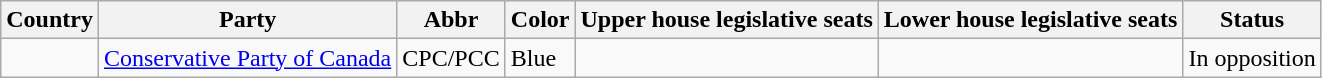<table class="wikitable sortable">
<tr>
<th>Country</th>
<th>Party</th>
<th>Abbr</th>
<th>Color</th>
<th>Upper house legislative seats</th>
<th>Lower house legislative seats</th>
<th>Status</th>
</tr>
<tr>
<td></td>
<td><a href='#'>Conservative Party of Canada</a></td>
<td>CPC/PCC</td>
<td>Blue</td>
<td></td>
<td></td>
<td> In opposition</td>
</tr>
</table>
